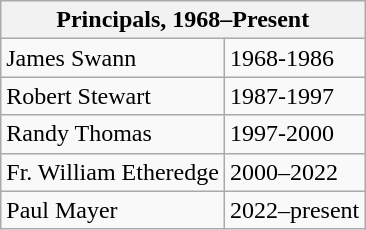<table class="wikitable">
<tr>
<th colspan="2">Principals, 1968–Present</th>
</tr>
<tr>
<td>James Swann</td>
<td>1968-1986</td>
</tr>
<tr>
<td>Robert Stewart</td>
<td>1987-1997</td>
</tr>
<tr>
<td>Randy Thomas</td>
<td>1997-2000</td>
</tr>
<tr>
<td>Fr. William Etheredge</td>
<td>2000–2022</td>
</tr>
<tr>
<td>Paul Mayer</td>
<td>2022–present</td>
</tr>
</table>
